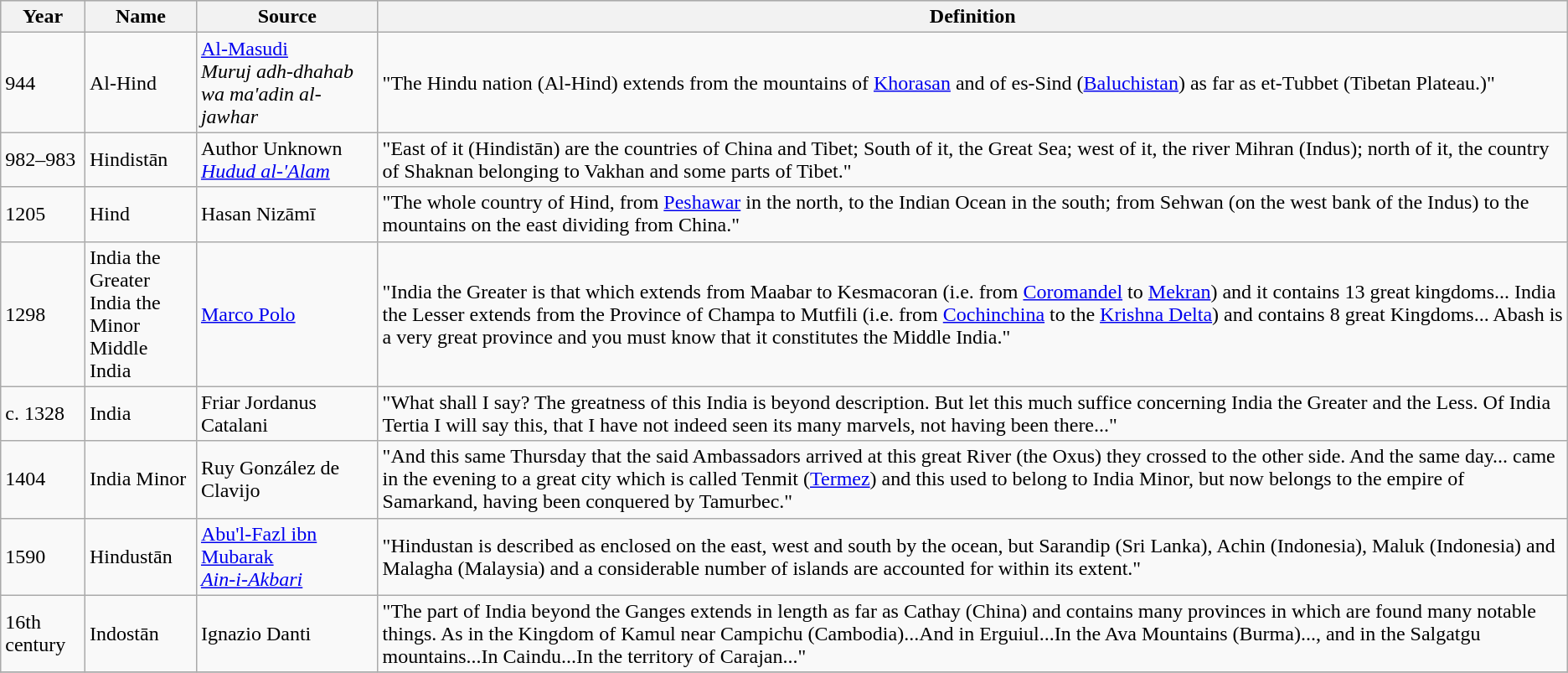<table class="wikitable">
<tr style="background:#ccc;">
<th>Year</th>
<th>Name</th>
<th>Source</th>
<th>Definition</th>
</tr>
<tr>
<td>944</td>
<td>Al-Hind</td>
<td><a href='#'>Al-Masudi</a><br><em>Muruj adh-dhahab wa ma'adin al-jawhar</em></td>
<td>"The Hindu nation (Al-Hind) extends from the mountains of <a href='#'>Khorasan</a> and of es-Sind (<a href='#'>Baluchistan</a>) as far as et-Tubbet (Tibetan Plateau.)"</td>
</tr>
<tr>
<td>982–983</td>
<td>Hindistān</td>
<td>Author Unknown<br><em><a href='#'>Hudud al-'Alam</a></em></td>
<td>"East of it (Hindistān) are the countries of China and Tibet; South of it, the Great Sea; west of it, the river Mihran (Indus); north of it, the country of Shaknan belonging to Vakhan and some parts of Tibet."</td>
</tr>
<tr>
<td>1205</td>
<td>Hind</td>
<td>Hasan Nizāmī</td>
<td>"The whole country of Hind, from <a href='#'>Peshawar</a> in the north, to the Indian Ocean in the south; from Sehwan (on the west bank of the Indus) to the mountains on the east dividing from China."</td>
</tr>
<tr>
<td>1298</td>
<td>India the Greater <br> India the Minor <br> Middle India</td>
<td><a href='#'>Marco Polo</a></td>
<td>"India the Greater is that which extends from Maabar to Kesmacoran (i.e. from <a href='#'>Coromandel</a> to <a href='#'>Mekran</a>) and it contains 13 great kingdoms... India the Lesser extends from the Province of Champa to Mutfili (i.e. from <a href='#'>Cochinchina</a> to the <a href='#'>Krishna Delta</a>) and contains 8 great Kingdoms... Abash is a very great province and you must know that it constitutes the Middle India."</td>
</tr>
<tr>
<td>c. 1328</td>
<td>India</td>
<td>Friar Jordanus Catalani</td>
<td>"What shall I say? The greatness of this India is beyond description. But let this much suffice concerning India the Greater and the Less. Of India Tertia I will say this, that I have not indeed seen its many marvels, not having been there..."</td>
</tr>
<tr>
<td>1404</td>
<td>India Minor</td>
<td>Ruy González de Clavijo</td>
<td>"And this same Thursday that the said Ambassadors arrived at this great River (the Oxus) they crossed to the other side. And the same day... came in the evening to a great city which is called Tenmit (<a href='#'>Termez</a>) and this used to belong to India Minor, but now belongs to the empire of Samarkand, having been conquered by Tamurbec."</td>
</tr>
<tr>
<td>1590</td>
<td>Hindustān</td>
<td><a href='#'>Abu'l-Fazl ibn Mubarak</a><br><em><a href='#'>Ain-i-Akbari</a></em></td>
<td>"Hindustan is described as enclosed on the east, west and south by the ocean, but Sarandip (Sri Lanka), Achin (Indonesia), Maluk (Indonesia) and Malagha (Malaysia) and a considerable number of islands are accounted for within its extent."</td>
</tr>
<tr>
<td>16th century</td>
<td>Indostān</td>
<td>Ignazio Danti</td>
<td>"The part of India beyond the Ganges extends in length as far as Cathay (China) and contains many provinces in which are found many notable things. As in the Kingdom of Kamul near Campichu (Cambodia)...And in Erguiul...In the Ava Mountains (Burma)..., and in the Salgatgu mountains...In Caindu...In the territory of Carajan..."</td>
</tr>
<tr>
</tr>
</table>
